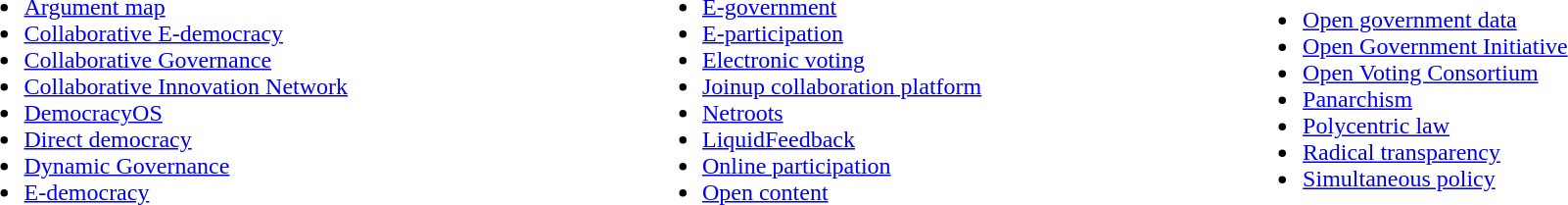<table width=100%>
<tr>
<td><br><ul><li><a href='#'>Argument map</a></li><li><a href='#'>Collaborative E-democracy</a></li><li><a href='#'>Collaborative Governance</a></li><li><a href='#'>Collaborative Innovation Network</a></li><li><a href='#'>DemocracyOS</a></li><li><a href='#'>Direct democracy</a></li><li><a href='#'>Dynamic Governance</a></li><li><a href='#'>E-democracy</a></li></ul></td>
<td><br><ul><li><a href='#'>E-government</a></li><li><a href='#'>E-participation</a></li><li><a href='#'>Electronic voting</a></li><li><a href='#'>Joinup collaboration platform</a></li><li><a href='#'>Netroots</a></li><li><a href='#'>LiquidFeedback</a></li><li><a href='#'>Online participation</a></li><li><a href='#'>Open content</a></li></ul></td>
<td><br><ul><li><a href='#'>Open government data</a></li><li><a href='#'>Open Government Initiative</a></li><li><a href='#'>Open Voting Consortium</a></li><li><a href='#'>Panarchism</a></li><li><a href='#'>Polycentric law</a></li><li><a href='#'>Radical transparency</a></li><li><a href='#'>Simultaneous policy</a></li></ul></td>
</tr>
</table>
